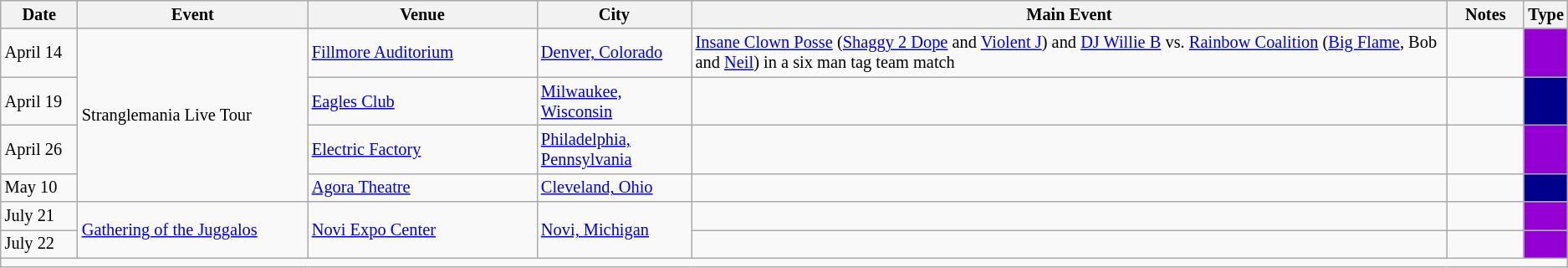<table class="sortable wikitable succession-box" style="font-size:85%;">
<tr>
<th scope="col" style="width:5%;">Date</th>
<th scope="col" style="width:15%;">Event</th>
<th scope="col" style="width:15%;">Venue</th>
<th scope="col" style="width:10%;">City</th>
<th scope="col" style="width:50%;">Main Event</th>
<th scope="col" style="width:10%;">Notes</th>
<th scope="col" style="width:1%;">Type</th>
</tr>
<tr>
<td>April 14</td>
<td rowspan=4>Stranglemania Live Tour</td>
<td><a href='#'>Fillmore Auditorium</a></td>
<td><a href='#'>Denver, Colorado</a></td>
<td><a href='#'>Insane Clown Posse</a> (<a href='#'>Shaggy 2 Dope</a> and <a href='#'>Violent J</a>) and <a href='#'>DJ Willie B</a> vs. <a href='#'>Rainbow Coalition</a> (<a href='#'>Big Flame</a>, Bob and <a href='#'>Neil</a>) in a six man tag team match</td>
<td></td>
<td style="background: darkviolet"></td>
</tr>
<tr>
<td>April 19</td>
<td><a href='#'>Eagles Club</a></td>
<td><a href='#'>Milwaukee, Wisconsin</a></td>
<td></td>
<td></td>
<td style="background: darkblue"></td>
</tr>
<tr>
<td>April 26</td>
<td><a href='#'>Electric Factory</a></td>
<td><a href='#'>Philadelphia, Pennsylvania</a></td>
<td></td>
<td></td>
<td style="background: darkviolet"></td>
</tr>
<tr>
<td>May 10</td>
<td><a href='#'>Agora Theatre</a></td>
<td><a href='#'>Cleveland, Ohio</a></td>
<td></td>
<td></td>
<td style="background: darkblue"></td>
</tr>
<tr>
<td>July 21</td>
<td rowspan=2><a href='#'>Gathering of the Juggalos</a></td>
<td rowspan=2><a href='#'>Novi Expo Center</a></td>
<td rowspan=2><a href='#'>Novi, Michigan</a></td>
<td></td>
<td></td>
<td style="background: darkviolet"></td>
</tr>
<tr>
<td>July 22</td>
<td></td>
<td></td>
<td style="background: darkviolet"></td>
</tr>
<tr>
<td colspan="7"></td>
</tr>
</table>
